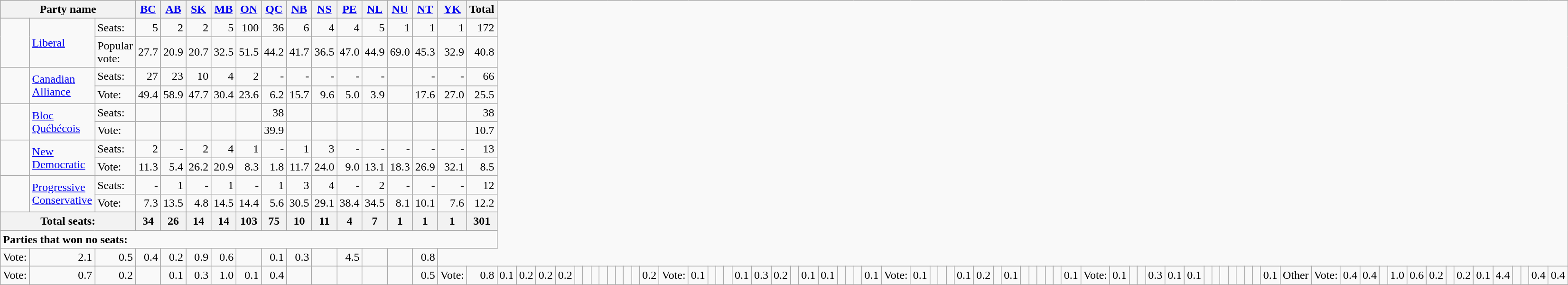<table class="wikitable" style="border-collapse: collapse">
<tr bgcolor=CCCCCC>
<th align="center" colspan=3>Party name</th>
<th align="center"><a href='#'>BC</a></th>
<th align="center"><a href='#'>AB</a></th>
<th align="center"><a href='#'>SK</a></th>
<th align="center"><a href='#'>MB</a></th>
<th align="center"><a href='#'>ON</a></th>
<th align="center"><a href='#'>QC</a></th>
<th align="center"><a href='#'>NB</a></th>
<th align="center"><a href='#'>NS</a></th>
<th align="center"><a href='#'>PE</a></th>
<th align="center"><a href='#'>NL</a></th>
<th align="center"><a href='#'>NU</a></th>
<th align="center"><a href='#'>NT</a></th>
<th align="center"><a href='#'>YK</a></th>
<th align="center">Total</th>
</tr>
<tr>
<td rowspan=2 >    </td>
<td rowspan=2><a href='#'>Liberal</a></td>
<td>Seats:</td>
<td align="right">5 </td>
<td align="right">2 </td>
<td align="right">2 </td>
<td align="right">5 </td>
<td align="right">100 </td>
<td align="right">36 </td>
<td align="right">6 </td>
<td align="right">4 </td>
<td align="right">4 </td>
<td align="right">5 </td>
<td align="right">1 </td>
<td align="right">1 </td>
<td align="right">1 </td>
<td align="right">172 </td>
</tr>
<tr>
<td>Popular vote:</td>
<td align="right">27.7 </td>
<td align="right">20.9 </td>
<td align="right">20.7 </td>
<td align="right">32.5 </td>
<td align="right">51.5 </td>
<td align="right">44.2 </td>
<td align="right">41.7 </td>
<td align="right">36.5 </td>
<td align="right">47.0 </td>
<td align="right">44.9 </td>
<td align="right">69.0 </td>
<td align="right">45.3 </td>
<td align="right">32.9 </td>
<td align="right">40.8 </td>
</tr>
<tr>
<td rowspan=2 >    </td>
<td rowspan=2><a href='#'>Canadian Alliance</a></td>
<td>Seats:</td>
<td align="right">27 </td>
<td align="right">23 </td>
<td align="right">10 </td>
<td align="right">4 </td>
<td align="right">2 </td>
<td align="right">-  </td>
<td align="right">-  </td>
<td align="right">-  </td>
<td align="right">- </td>
<td align="right">-  </td>
<td align="right">  </td>
<td align="right">-  </td>
<td align="right">-  </td>
<td align="right">66 </td>
</tr>
<tr>
<td>Vote:</td>
<td align="right">49.4 </td>
<td align="right">58.9 </td>
<td align="right">47.7 </td>
<td align="right">30.4 </td>
<td align="right">23.6 </td>
<td align="right">6.2 </td>
<td align="right">15.7 </td>
<td align="right">9.6 </td>
<td align="right">5.0 </td>
<td align="right">3.9 </td>
<td align="right">  </td>
<td align="right">17.6 </td>
<td align="right">27.0 </td>
<td align="right">25.5 </td>
</tr>
<tr>
<td rowspan=2 >    </td>
<td rowspan=2><a href='#'>Bloc Québécois</a></td>
<td>Seats:</td>
<td align="right">  </td>
<td align="right">  </td>
<td align="right">  </td>
<td align="right">  </td>
<td align="right">  </td>
<td align="right">38 </td>
<td align="right">  </td>
<td align="right">  </td>
<td align="right">  </td>
<td align="right">  </td>
<td align="right">  </td>
<td align="right">  </td>
<td align="right">  </td>
<td align="right">38 </td>
</tr>
<tr>
<td>Vote:</td>
<td align="right">  </td>
<td align="right">  </td>
<td align="right">  </td>
<td align="right">  </td>
<td align="right">  </td>
<td align="right">39.9 </td>
<td align="right">  </td>
<td align="right">  </td>
<td align="right">  </td>
<td align="right">  </td>
<td align="right">  </td>
<td align="right">  </td>
<td align="right">  </td>
<td align="right">10.7 </td>
</tr>
<tr>
<td rowspan=2 >    </td>
<td rowspan=2><a href='#'>New Democratic</a></td>
<td>Seats:</td>
<td align="right">2 </td>
<td align="right">- </td>
<td align="right">2 </td>
<td align="right">4 </td>
<td align="right">1 </td>
<td align="right">-  </td>
<td align="right">1 </td>
<td align="right">3 </td>
<td align="right">-  </td>
<td align="right">-  </td>
<td align="right">-  </td>
<td align="right">-  </td>
<td align="right">-  </td>
<td align="right">13 </td>
</tr>
<tr>
<td>Vote:</td>
<td align="right">11.3 </td>
<td align="right">5.4 </td>
<td align="right">26.2 </td>
<td align="right">20.9 </td>
<td align="right">8.3 </td>
<td align="right">1.8 </td>
<td align="right">11.7 </td>
<td align="right">24.0 </td>
<td align="right">9.0 </td>
<td align="right">13.1 </td>
<td align="right">18.3 </td>
<td align="right">26.9 </td>
<td align="right">32.1 </td>
<td align="right">8.5 </td>
</tr>
<tr>
<td rowspan=2 >    </td>
<td rowspan=2><a href='#'>Progressive Conservative</a></td>
<td>Seats:</td>
<td align="right">-  </td>
<td align="right">1 </td>
<td align="right">- </td>
<td align="right">1 </td>
<td align="right">-  </td>
<td align="right">1 </td>
<td align="right">3 </td>
<td align="right">4 </td>
<td align="right">-  </td>
<td align="right">2 </td>
<td align="right">-  </td>
<td align="right">-  </td>
<td align="right">-  </td>
<td align="right">12 </td>
</tr>
<tr>
<td>Vote:</td>
<td align="right">7.3 </td>
<td align="right">13.5 </td>
<td align="right">4.8 </td>
<td align="right">14.5 </td>
<td align="right">14.4 </td>
<td align="right">5.6 </td>
<td align="right">30.5 </td>
<td align="right">29.1 </td>
<td align="right">38.4 </td>
<td align="right">34.5 </td>
<td align="right">8.1 </td>
<td align="right">10.1 </td>
<td align="right">7.6 </td>
<td align="right">12.2 </td>
</tr>
<tr>
<th colspan=3>Total seats:</th>
<th align="right">34 </th>
<th align="right">26 </th>
<th align="right">14 </th>
<th align="right">14 </th>
<th align="right">103 </th>
<th align="right">75 </th>
<th align="right">10 </th>
<th align="right">11 </th>
<th align="right">4 </th>
<th align="right">7 </th>
<th align="right">1 </th>
<th align="right">1 </th>
<th align="right">1 </th>
<th align="right">301 </th>
</tr>
<tr>
<td colspan=17><strong>Parties that won no seats:</strong></td>
</tr>
<tr>
<td>Vote:</td>
<td align="right">2.1 </td>
<td align="right">0.5 </td>
<td align="right">0.4 </td>
<td align="right">0.2 </td>
<td align="right">0.9 </td>
<td align="right">0.6 </td>
<td align="right">  </td>
<td align="right">0.1 </td>
<td align="right">0.3 </td>
<td align="right">  </td>
<td align="right">4.5 </td>
<td align="right">  </td>
<td align="right">  </td>
<td align="right">0.8</td>
</tr>
<tr>
<td>Vote:</td>
<td align="right">0.7 </td>
<td align="right">0.2 </td>
<td align="right">  </td>
<td align="right">0.1 </td>
<td align="right">0.3 </td>
<td align="right">1.0 </td>
<td align="right">0.1 </td>
<td align="right">0.4 </td>
<td align="right">  </td>
<td align="right">  </td>
<td align="right">  </td>
<td align="right">  </td>
<td align="right">  </td>
<td align="right">0.5<br></td>
<td>Vote:</td>
<td align="right">0.8 </td>
<td align="right">0.1 </td>
<td align="right">0.2 </td>
<td align="right">0.2 </td>
<td align="right">0.2 </td>
<td align="right">  </td>
<td align="right">  </td>
<td align="right">  </td>
<td align="right">  </td>
<td align="right">  </td>
<td align="right">  </td>
<td align="right">  </td>
<td align="right">  </td>
<td align="right">0.2<br></td>
<td>Vote:</td>
<td align="right">0.1 </td>
<td align="right">  </td>
<td align="right">  </td>
<td align="right">  </td>
<td align="right">0.1 </td>
<td align="right">0.3 </td>
<td align="right">0.2 </td>
<td align="right">  </td>
<td align="right">0.1 </td>
<td align="right">0.1 </td>
<td align="right">  </td>
<td align="right">  </td>
<td align="right">  </td>
<td align="right">0.1<br></td>
<td>Vote:</td>
<td align="right">0.1 </td>
<td align="right">  </td>
<td align="right">  </td>
<td align="right">  </td>
<td align="right">0.1 </td>
<td align="right">0.2 </td>
<td align="right">  </td>
<td align="right">0.1 </td>
<td align="right">  </td>
<td align="right">  </td>
<td align="right">  </td>
<td align="right">  </td>
<td align="right">  </td>
<td align="right">0.1<br></td>
<td>Vote:</td>
<td align="right">0.1 </td>
<td align="right">  </td>
<td align="right">  </td>
<td align="right">0.3 </td>
<td align="right">0.1 </td>
<td align="right">0.1 </td>
<td align="right">  </td>
<td align="right">  </td>
<td align="right">  </td>
<td align="right">  </td>
<td align="right">  </td>
<td align="right">  </td>
<td align="right">  </td>
<td align="right">0.1<br></td>
<td>Other</td>
<td>Vote:</td>
<td align="right">0.4 </td>
<td align="right">0.4 </td>
<td align="right">  </td>
<td align="right">1.0 </td>
<td align="right">0.6 </td>
<td align="right">0.2 </td>
<td align="right">  </td>
<td align="right">0.2 </td>
<td align="right">0.1 </td>
<td align="right">4.4 </td>
<td align="right">  </td>
<td align="right">  </td>
<td align="right">0.4 </td>
<td align="right">0.4</td>
</tr>
</table>
